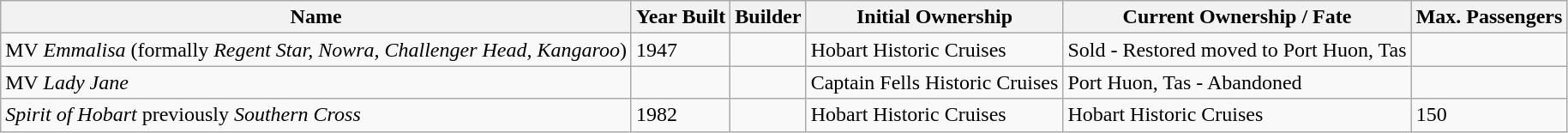<table class="wikitable sortable">
<tr>
<th>Name</th>
<th>Year Built</th>
<th>Builder</th>
<th>Initial Ownership</th>
<th>Current Ownership / Fate</th>
<th>Max. Passengers</th>
</tr>
<tr>
<td>MV <em>Emmalisa</em> (formally <em>Regent Star, Nowra, Challenger Head, Kangaroo</em>)</td>
<td>1947</td>
<td></td>
<td>Hobart Historic Cruises</td>
<td>Sold - Restored moved to Port Huon, Tas</td>
<td></td>
</tr>
<tr>
<td>MV <em>Lady Jane</em></td>
<td></td>
<td></td>
<td>Captain Fells Historic Cruises</td>
<td>Port Huon, Tas - Abandoned</td>
<td></td>
</tr>
<tr>
<td><em>Spirit of Hobart</em> previously <em>Southern Cross</em></td>
<td>1982</td>
<td></td>
<td>Hobart Historic Cruises</td>
<td>Hobart Historic Cruises</td>
<td>150</td>
</tr>
</table>
